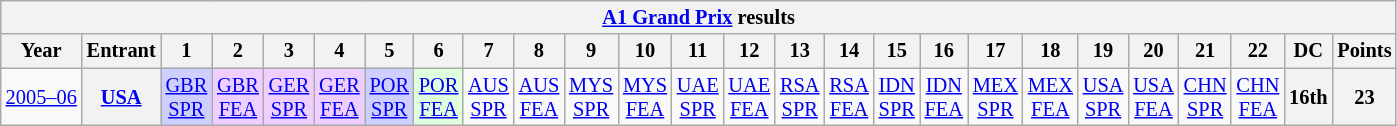<table class="wikitable" style="text-align:center; font-size:85%">
<tr>
<th colspan=26><a href='#'>A1 Grand Prix</a> results</th>
</tr>
<tr>
<th>Year</th>
<th>Entrant</th>
<th>1</th>
<th>2</th>
<th>3</th>
<th>4</th>
<th>5</th>
<th>6</th>
<th>7</th>
<th>8</th>
<th>9</th>
<th>10</th>
<th>11</th>
<th>12</th>
<th>13</th>
<th>14</th>
<th>15</th>
<th>16</th>
<th>17</th>
<th>18</th>
<th>19</th>
<th>20</th>
<th>21</th>
<th>22</th>
<th>DC</th>
<th>Points</th>
</tr>
<tr>
<td nowrap><a href='#'>2005–06</a></td>
<th><a href='#'>USA</a></th>
<td style="background:#CFCFFF;"><a href='#'>GBR<br>SPR</a><br></td>
<td style="background:#EFCFFF;"><a href='#'>GBR<br>FEA</a><br></td>
<td style="background:#EFCFFF;"><a href='#'>GER<br>SPR</a><br></td>
<td style="background:#EFCFFF;"><a href='#'>GER<br>FEA</a><br></td>
<td style="background:#CFCFFF;"><a href='#'>POR<br>SPR</a><br></td>
<td style="background:#DFFFDF;"><a href='#'>POR<br>FEA</a><br></td>
<td><a href='#'>AUS<br>SPR</a></td>
<td><a href='#'>AUS<br>FEA</a></td>
<td><a href='#'>MYS<br>SPR</a></td>
<td><a href='#'>MYS<br>FEA</a></td>
<td><a href='#'>UAE<br>SPR</a></td>
<td><a href='#'>UAE<br>FEA</a></td>
<td><a href='#'>RSA<br>SPR</a></td>
<td><a href='#'>RSA<br>FEA</a></td>
<td><a href='#'>IDN<br>SPR</a></td>
<td><a href='#'>IDN<br>FEA</a></td>
<td><a href='#'>MEX<br>SPR</a></td>
<td><a href='#'>MEX<br>FEA</a></td>
<td><a href='#'>USA<br>SPR</a></td>
<td><a href='#'>USA<br>FEA</a></td>
<td><a href='#'>CHN<br>SPR</a></td>
<td><a href='#'>CHN<br>FEA</a></td>
<th>16th</th>
<th>23</th>
</tr>
</table>
